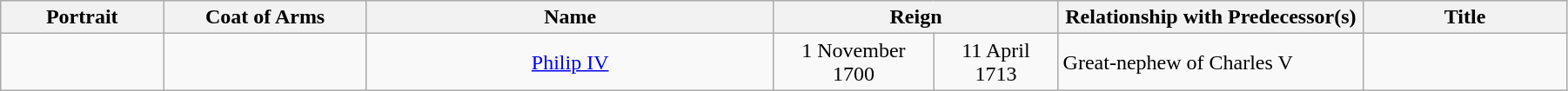<table width=95% class="wikitable">
<tr>
<th width=8%>Portrait</th>
<th width=10%>Coat of Arms</th>
<th width=20%>Name</th>
<th colspan=2 width=14%>Reign</th>
<th width=15%>Relationship with Predecessor(s)</th>
<th width=10%>Title</th>
</tr>
<tr>
<td align="center"></td>
<td align="center"></td>
<td align="center"><a href='#'>Philip IV</a></td>
<td align="center">1 November 1700</td>
<td align="center">11 April 1713</td>
<td>Great-nephew of Charles V</td>
<td align="center"></td>
</tr>
</table>
